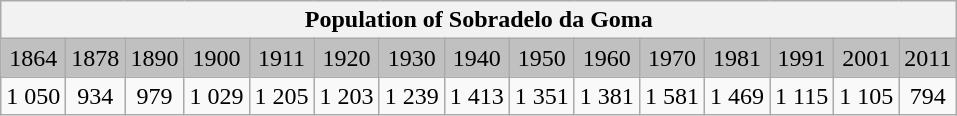<table class="wikitable">
<tr>
<th colspan="15">Population of Sobradelo da Goma </th>
</tr>
<tr bgcolor="#C0C0C0">
<td align="center">1864</td>
<td align="center">1878</td>
<td align="center">1890</td>
<td align="center">1900</td>
<td align="center">1911</td>
<td align="center">1920</td>
<td align="center">1930</td>
<td align="center">1940</td>
<td align="center">1950</td>
<td align="center">1960</td>
<td align="center">1970</td>
<td align="center">1981</td>
<td align="center">1991</td>
<td align="center">2001</td>
<td align="center">2011</td>
</tr>
<tr>
<td align="center">1 050</td>
<td align="center">934</td>
<td align="center">979</td>
<td align="center">1 029</td>
<td align="center">1 205</td>
<td align="center">1 203</td>
<td align="center">1 239</td>
<td align="center">1 413</td>
<td align="center">1 351</td>
<td align="center">1 381</td>
<td align="center">1 581</td>
<td align="center">1 469</td>
<td align="center">1 115</td>
<td align="center">1 105</td>
<td align="center">794</td>
</tr>
</table>
